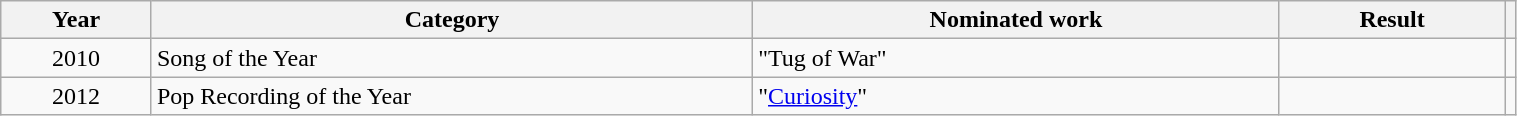<table width="80%" class="wikitable">
<tr>
<th style="width:10%;">Year</th>
<th style="width:40%;">Category</th>
<th style="width:35%;">Nominated work</th>
<th style="width:15%;">Result</th>
<th></th>
</tr>
<tr>
<td align="center">2010</td>
<td>Song of the Year</td>
<td>"Tug of War"</td>
<td></td>
<td style="text-align:center;"></td>
</tr>
<tr>
<td align="center">2012</td>
<td>Pop Recording of the Year</td>
<td>"<a href='#'>Curiosity</a>"</td>
<td></td>
<td style="text-align:center;"></td>
</tr>
</table>
